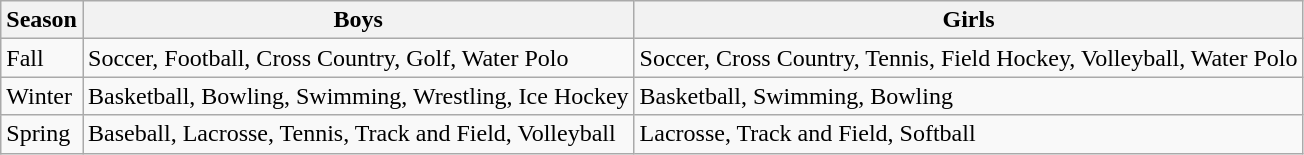<table class="wikitable">
<tr>
<th>Season</th>
<th>Boys</th>
<th>Girls</th>
</tr>
<tr>
<td>Fall</td>
<td>Soccer, Football, Cross Country, Golf, Water Polo</td>
<td>Soccer, Cross Country, Tennis, Field Hockey, Volleyball, Water Polo</td>
</tr>
<tr>
<td>Winter</td>
<td>Basketball, Bowling, Swimming, Wrestling, Ice Hockey</td>
<td>Basketball, Swimming, Bowling</td>
</tr>
<tr>
<td>Spring</td>
<td>Baseball, Lacrosse, Tennis, Track and Field, Volleyball</td>
<td>Lacrosse, Track and Field, Softball</td>
</tr>
</table>
